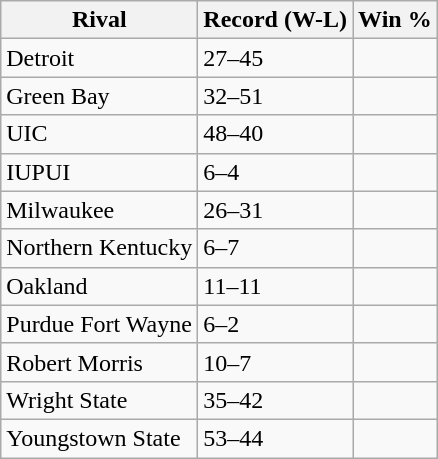<table class="wikitable">
<tr>
<th>Rival</th>
<th>Record (W-L)</th>
<th>Win %</th>
</tr>
<tr>
<td>Detroit</td>
<td>27–45</td>
<td></td>
</tr>
<tr>
<td>Green Bay</td>
<td>32–51</td>
<td></td>
</tr>
<tr>
<td>UIC</td>
<td>48–40</td>
<td></td>
</tr>
<tr>
<td>IUPUI</td>
<td>6–4</td>
<td></td>
</tr>
<tr>
<td>Milwaukee</td>
<td>26–31</td>
<td></td>
</tr>
<tr>
<td>Northern Kentucky</td>
<td>6–7</td>
<td></td>
</tr>
<tr>
<td>Oakland</td>
<td>11–11</td>
<td></td>
</tr>
<tr>
<td>Purdue Fort Wayne</td>
<td>6–2</td>
<td></td>
</tr>
<tr>
<td>Robert Morris</td>
<td>10–7</td>
<td></td>
</tr>
<tr>
<td>Wright State</td>
<td>35–42</td>
<td></td>
</tr>
<tr>
<td>Youngstown State</td>
<td>53–44</td>
<td></td>
</tr>
</table>
